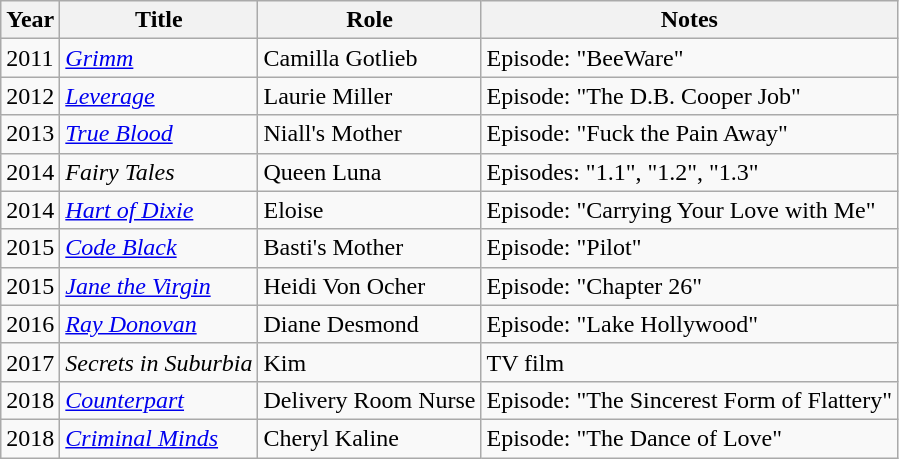<table class="wikitable sortable">
<tr>
<th>Year</th>
<th>Title</th>
<th>Role</th>
<th class="unsortable">Notes</th>
</tr>
<tr>
<td>2011</td>
<td><em><a href='#'>Grimm</a></em></td>
<td>Camilla Gotlieb</td>
<td>Episode: "BeeWare"</td>
</tr>
<tr>
<td>2012</td>
<td><em><a href='#'>Leverage</a></em></td>
<td>Laurie Miller</td>
<td>Episode: "The D.B. Cooper Job"</td>
</tr>
<tr>
<td>2013</td>
<td><em><a href='#'>True Blood</a></em></td>
<td>Niall's Mother</td>
<td>Episode: "Fuck the Pain Away"</td>
</tr>
<tr>
<td>2014</td>
<td><em>Fairy Tales</em></td>
<td>Queen Luna</td>
<td>Episodes: "1.1", "1.2", "1.3"</td>
</tr>
<tr>
<td>2014</td>
<td><em><a href='#'>Hart of Dixie</a></em></td>
<td>Eloise</td>
<td>Episode: "Carrying Your Love with Me"</td>
</tr>
<tr>
<td>2015</td>
<td><em><a href='#'>Code Black</a></em></td>
<td>Basti's Mother</td>
<td>Episode: "Pilot"</td>
</tr>
<tr>
<td>2015</td>
<td><em><a href='#'>Jane the Virgin</a></em></td>
<td>Heidi Von Ocher</td>
<td>Episode: "Chapter 26"</td>
</tr>
<tr>
<td>2016</td>
<td><em><a href='#'>Ray Donovan</a></em></td>
<td>Diane Desmond</td>
<td>Episode: "Lake Hollywood"</td>
</tr>
<tr>
<td>2017</td>
<td><em>Secrets in Suburbia</em></td>
<td>Kim</td>
<td>TV film</td>
</tr>
<tr>
<td>2018</td>
<td><em><a href='#'>Counterpart</a></em></td>
<td>Delivery Room Nurse</td>
<td>Episode: "The Sincerest Form of Flattery"</td>
</tr>
<tr>
<td>2018</td>
<td><em><a href='#'>Criminal Minds</a></em></td>
<td>Cheryl Kaline</td>
<td>Episode: "The Dance of Love"</td>
</tr>
</table>
